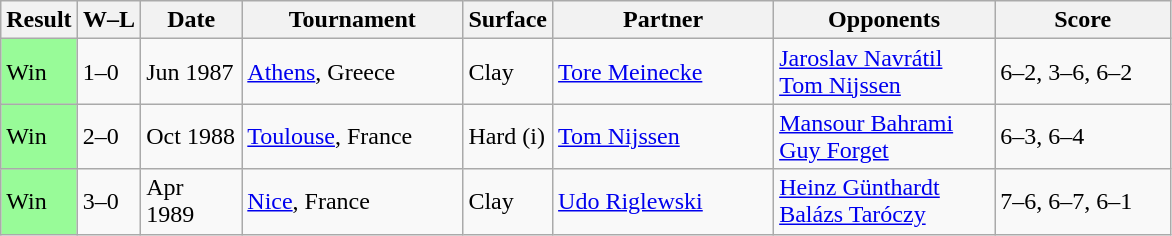<table class="sortable wikitable">
<tr>
<th style="width:40px">Result</th>
<th style="width:35px" class="unsortable">W–L</th>
<th style="width:60px">Date</th>
<th style="width:140px">Tournament</th>
<th style="width:50px">Surface</th>
<th style="width:140px">Partner</th>
<th style="width:140px">Opponents</th>
<th style="width:110px" class="unsortable">Score</th>
</tr>
<tr>
<td style="background:#98fb98;">Win</td>
<td>1–0</td>
<td>Jun 1987</td>
<td><a href='#'>Athens</a>, Greece</td>
<td>Clay</td>
<td> <a href='#'>Tore Meinecke</a></td>
<td> <a href='#'>Jaroslav Navrátil</a> <br>  <a href='#'>Tom Nijssen</a></td>
<td>6–2, 3–6, 6–2</td>
</tr>
<tr>
<td style="background:#98fb98;">Win</td>
<td>2–0</td>
<td>Oct 1988</td>
<td><a href='#'>Toulouse</a>, France</td>
<td>Hard (i)</td>
<td> <a href='#'>Tom Nijssen</a></td>
<td> <a href='#'>Mansour Bahrami</a> <br>  <a href='#'>Guy Forget</a></td>
<td>6–3, 6–4</td>
</tr>
<tr>
<td style="background:#98fb98;">Win</td>
<td>3–0</td>
<td>Apr 1989</td>
<td><a href='#'>Nice</a>, France</td>
<td>Clay</td>
<td> <a href='#'>Udo Riglewski</a></td>
<td> <a href='#'>Heinz Günthardt</a> <br>  <a href='#'>Balázs Taróczy</a></td>
<td>7–6, 6–7, 6–1</td>
</tr>
</table>
